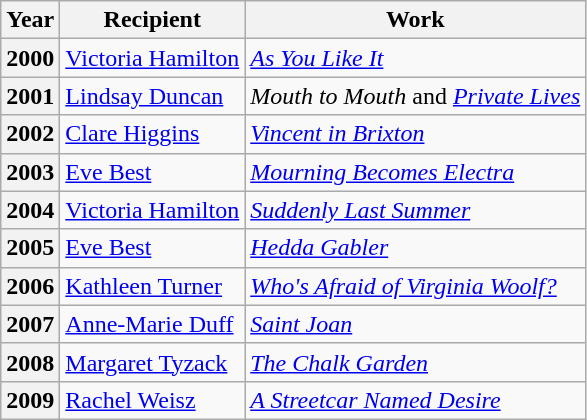<table class="wikitable">
<tr>
<th>Year</th>
<th>Recipient</th>
<th>Work</th>
</tr>
<tr>
<th>2000</th>
<td><a href='#'>Victoria Hamilton</a></td>
<td><em><a href='#'>As You Like It</a></em></td>
</tr>
<tr>
<th>2001</th>
<td><a href='#'>Lindsay Duncan</a></td>
<td><em>Mouth to Mouth</em> and <em><a href='#'>Private Lives</a></em></td>
</tr>
<tr>
<th>2002</th>
<td><a href='#'>Clare Higgins</a></td>
<td><em><a href='#'>Vincent in Brixton</a></em></td>
</tr>
<tr>
<th>2003</th>
<td><a href='#'>Eve Best</a></td>
<td><em><a href='#'>Mourning Becomes Electra</a></em></td>
</tr>
<tr>
<th>2004</th>
<td><a href='#'>Victoria Hamilton</a></td>
<td><em><a href='#'>Suddenly Last Summer</a></em></td>
</tr>
<tr>
<th>2005</th>
<td><a href='#'>Eve Best</a></td>
<td><em><a href='#'>Hedda Gabler</a></em></td>
</tr>
<tr>
<th>2006</th>
<td><a href='#'>Kathleen Turner</a></td>
<td><em><a href='#'>Who's Afraid of Virginia Woolf?</a></em></td>
</tr>
<tr>
<th>2007</th>
<td><a href='#'>Anne-Marie Duff</a></td>
<td><em><a href='#'>Saint Joan</a></em></td>
</tr>
<tr>
<th>2008</th>
<td><a href='#'>Margaret Tyzack</a></td>
<td><em><a href='#'>The Chalk Garden</a></em></td>
</tr>
<tr>
<th>2009</th>
<td><a href='#'>Rachel Weisz</a></td>
<td><em><a href='#'>A Streetcar Named Desire</a></em></td>
</tr>
</table>
